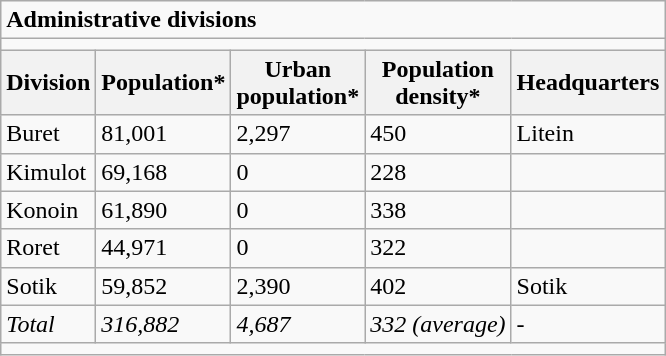<table class="wikitable">
<tr>
<td colspan="5"><strong>Administrative divisions</strong></td>
</tr>
<tr>
<td colspan="5"></td>
</tr>
<tr>
<th>Division</th>
<th>Population*</th>
<th>Urban<br>population*</th>
<th>Population<br>density*</th>
<th>Headquarters</th>
</tr>
<tr>
<td>Buret</td>
<td>81,001</td>
<td>2,297</td>
<td>450</td>
<td>Litein</td>
</tr>
<tr>
<td>Kimulot</td>
<td>69,168</td>
<td>0</td>
<td>228</td>
<td></td>
</tr>
<tr>
<td>Konoin</td>
<td>61,890</td>
<td>0</td>
<td>338</td>
<td></td>
</tr>
<tr>
<td>Roret</td>
<td>44,971</td>
<td>0</td>
<td>322</td>
<td></td>
</tr>
<tr>
<td>Sotik</td>
<td>59,852</td>
<td>2,390</td>
<td>402</td>
<td>Sotik</td>
</tr>
<tr>
<td><em>Total</em></td>
<td><em>316,882</em></td>
<td><em>4,687</em></td>
<td><em>332 (average)</em></td>
<td>-</td>
</tr>
<tr>
<td colspan="5"></td>
</tr>
</table>
